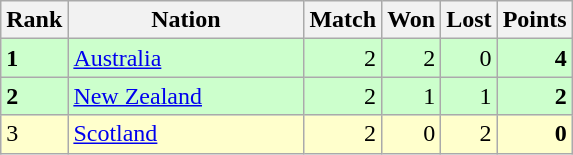<table class="wikitable">
<tr>
<th width=20>Rank</th>
<th width=150>Nation</th>
<th width=20>Match</th>
<th width=20>Won</th>
<th width=20>Lost</th>
<th width=20>Points</th>
</tr>
<tr style="text-align:right; background:#cfc;">
<td align="left"><strong>1</strong></td>
<td style="text-align:left;"> <a href='#'>Australia</a></td>
<td>2</td>
<td>2</td>
<td>0</td>
<td><strong>4</strong></td>
</tr>
<tr style="text-align:right; background:#cfc;">
<td align="left"><strong>2</strong></td>
<td style="text-align:left;"> <a href='#'>New Zealand</a></td>
<td>2</td>
<td>1</td>
<td>1</td>
<td><strong>2</strong></td>
</tr>
<tr style="text-align:right; background:#ffc;">
<td align="left">3</td>
<td style="text-align:left;"> <a href='#'>Scotland</a></td>
<td>2</td>
<td>0</td>
<td>2</td>
<td><strong>0</strong></td>
</tr>
</table>
